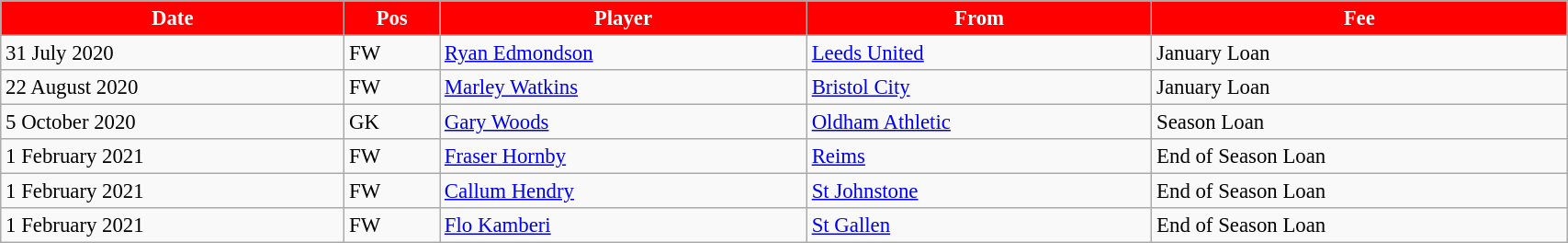<table class="wikitable" style="text-align:center; font-size:95%;width:90%; text-align:left">
<tr>
<th style="background:#FF0000; color:#FFFFFF;" scope="col"><strong>Date</strong></th>
<th style="background:#FF0000; color:#FFFFFF;" scope="col"><strong>Pos</strong></th>
<th style="background:#FF0000; color:#FFFFFF;" scope="col"><strong>Player</strong></th>
<th style="background:#FF0000; color:#FFFFFF;" scope="col"><strong>From</strong></th>
<th style="background:#FF0000; color:#FFFFFF;" scope="col"><strong>Fee</strong></th>
</tr>
<tr>
<td>31 July 2020</td>
<td>FW</td>
<td> <a href='#'>Ryan Edmondson</a></td>
<td> <a href='#'>Leeds United</a></td>
<td>January Loan</td>
</tr>
<tr>
<td>22 August 2020</td>
<td>FW</td>
<td> <a href='#'>Marley Watkins</a></td>
<td> <a href='#'>Bristol City</a></td>
<td>January Loan</td>
</tr>
<tr>
<td>5 October 2020</td>
<td>GK</td>
<td> <a href='#'>Gary Woods</a></td>
<td> <a href='#'>Oldham Athletic</a></td>
<td>Season Loan</td>
</tr>
<tr>
<td>1 February 2021</td>
<td>FW</td>
<td> <a href='#'>Fraser Hornby</a></td>
<td> <a href='#'>Reims</a></td>
<td>End of Season Loan</td>
</tr>
<tr>
<td>1 February 2021</td>
<td>FW</td>
<td> <a href='#'>Callum Hendry</a></td>
<td> <a href='#'>St Johnstone</a></td>
<td>End of Season Loan</td>
</tr>
<tr>
<td>1 February 2021</td>
<td>FW</td>
<td> <a href='#'>Flo Kamberi</a></td>
<td> <a href='#'>St Gallen</a></td>
<td>End of Season Loan</td>
</tr>
</table>
